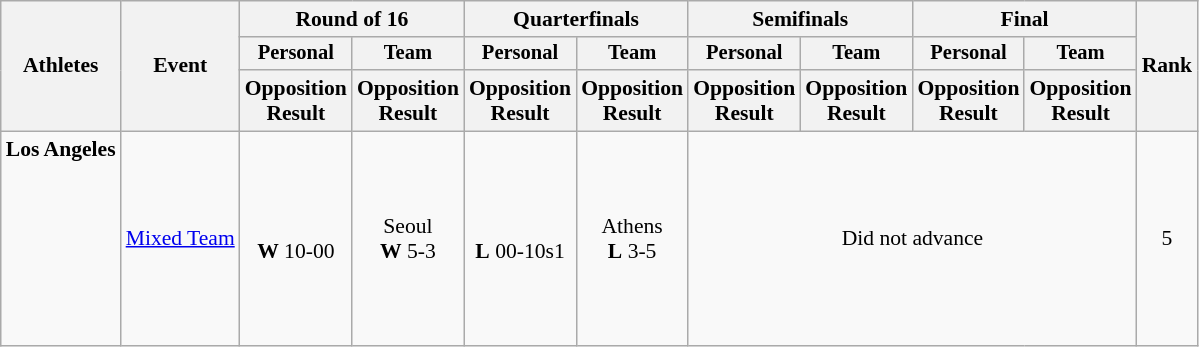<table class="wikitable" style="font-size:90%">
<tr>
<th rowspan="3">Athletes</th>
<th rowspan="3">Event</th>
<th colspan="2">Round of 16</th>
<th colspan="2">Quarterfinals</th>
<th colspan="2">Semifinals</th>
<th colspan="2">Final</th>
<th rowspan="3">Rank</th>
</tr>
<tr style="font-size:95%">
<th>Personal</th>
<th>Team</th>
<th>Personal</th>
<th>Team</th>
<th>Personal</th>
<th>Team</th>
<th>Personal</th>
<th>Team</th>
</tr>
<tr>
<th>Opposition<br>Result</th>
<th>Opposition<br>Result</th>
<th>Opposition<br>Result</th>
<th>Opposition<br>Result</th>
<th>Opposition<br>Result</th>
<th>Opposition<br>Result</th>
<th>Opposition<br>Result</th>
<th>Opposition<br>Result</th>
</tr>
<tr align="center">
<td align="left"><strong>Los Angeles</strong><br><br><br><br><br><br><br><br></td>
<td align="left"><a href='#'>Mixed Team</a></td>
<td><br><strong>W</strong> 10-00</td>
<td>Seoul<br><strong>W</strong> 5-3</td>
<td><br><strong>L</strong> 00-10s1</td>
<td>Athens<br><strong>L</strong> 3-5</td>
<td colspan=4>Did not advance</td>
<td>5</td>
</tr>
</table>
